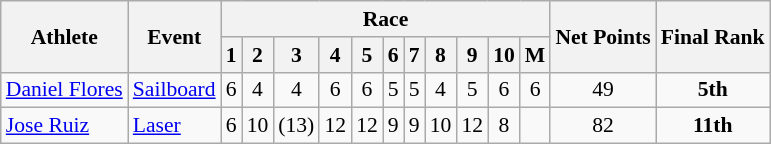<table class="wikitable" style="font-size:90%;">
<tr>
<th rowspan=2>Athlete</th>
<th rowspan=2>Event</th>
<th colspan=11>Race</th>
<th rowspan=2>Net Points</th>
<th rowspan=2>Final Rank</th>
</tr>
<tr>
<th>1</th>
<th>2</th>
<th>3</th>
<th>4</th>
<th>5</th>
<th>6</th>
<th>7</th>
<th>8</th>
<th>9</th>
<th>10</th>
<th>M</th>
</tr>
<tr align=center>
<td align=left><a href='#'>Daniel Flores</a></td>
<td align=left><a href='#'>Sailboard</a></td>
<td align=center>6</td>
<td align=center>4</td>
<td align=center>4</td>
<td align=center>6</td>
<td align=center>6</td>
<td align=center>5</td>
<td align=center>5</td>
<td align=center>4</td>
<td align=center>5</td>
<td align=center>6</td>
<td align=center>6</td>
<td align=center>49</td>
<td><strong>5th</strong></td>
</tr>
<tr align=center>
<td align=left><a href='#'>Jose Ruiz</a></td>
<td align=left><a href='#'>Laser</a></td>
<td align=center>6</td>
<td align=center>10</td>
<td align=center>(13)</td>
<td align=center>12</td>
<td align=center>12</td>
<td align=center>9</td>
<td align=center>9</td>
<td align=center>10</td>
<td align=center>12</td>
<td align=center>8</td>
<td align=center></td>
<td align=center>82</td>
<td align=center><strong>11th</strong></td>
</tr>
</table>
